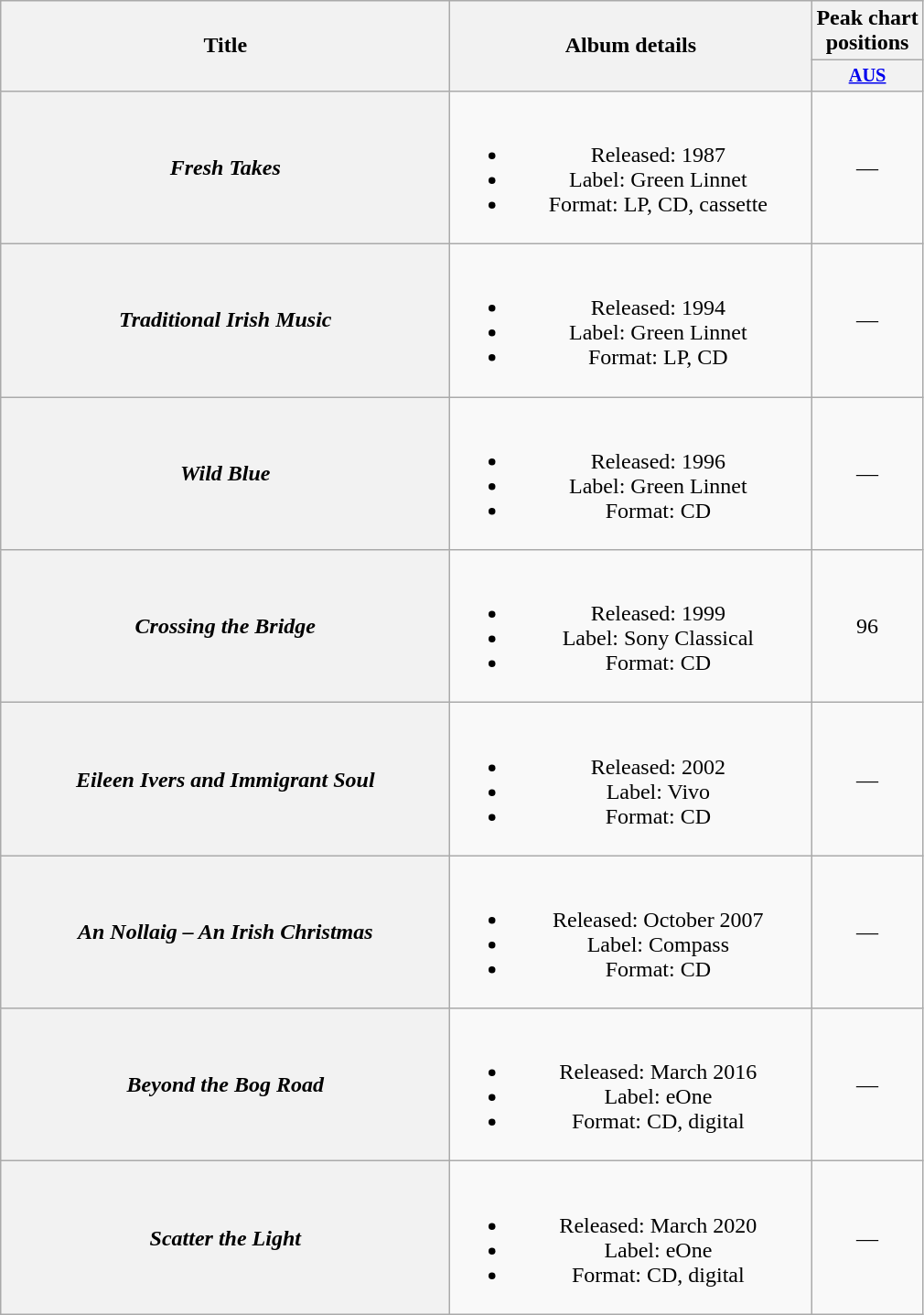<table class="wikitable plainrowheaders" style="text-align:center;" border="1">
<tr>
<th scope="col" rowspan="2" style="width:20em;">Title</th>
<th scope="col" rowspan="2" style="width:16em;">Album details</th>
<th scope="col" colspan="1">Peak chart<br>positions</th>
</tr>
<tr>
<th scope="col" style="font-size:85%"><a href='#'>AUS</a><br></th>
</tr>
<tr>
<th scope="row"><em>Fresh Takes</em> <br></th>
<td><br><ul><li>Released: 1987</li><li>Label: Green Linnet</li><li>Format: LP, CD, cassette</li></ul></td>
<td align="center">—</td>
</tr>
<tr>
<th scope="row"><em>Traditional Irish Music</em></th>
<td><br><ul><li>Released: 1994</li><li>Label: Green Linnet</li><li>Format: LP, CD</li></ul></td>
<td align="center">—</td>
</tr>
<tr>
<th scope="row"><em>Wild Blue</em></th>
<td><br><ul><li>Released: 1996</li><li>Label: Green Linnet</li><li>Format: CD</li></ul></td>
<td align="center">—</td>
</tr>
<tr>
<th scope="row"><em>Crossing the Bridge</em></th>
<td><br><ul><li>Released: 1999</li><li>Label: Sony Classical</li><li>Format: CD</li></ul></td>
<td align="center">96</td>
</tr>
<tr>
<th scope="row"><em>Eileen Ivers and Immigrant Soul</em> <br></th>
<td><br><ul><li>Released: 2002</li><li>Label: Vivo</li><li>Format: CD</li></ul></td>
<td align="center">—</td>
</tr>
<tr>
<th scope="row"><em>An Nollaig – An Irish Christmas</em></th>
<td><br><ul><li>Released: October 2007</li><li>Label: Compass</li><li>Format: CD</li></ul></td>
<td align="center">—</td>
</tr>
<tr>
<th scope="row"><em>Beyond the Bog Road</em></th>
<td><br><ul><li>Released: March 2016</li><li>Label: eOne</li><li>Format: CD, digital</li></ul></td>
<td align="center">—</td>
</tr>
<tr>
<th scope="row"><em>Scatter the Light</em></th>
<td><br><ul><li>Released: March 2020</li><li>Label: eOne</li><li>Format: CD, digital</li></ul></td>
<td align="center">—</td>
</tr>
</table>
